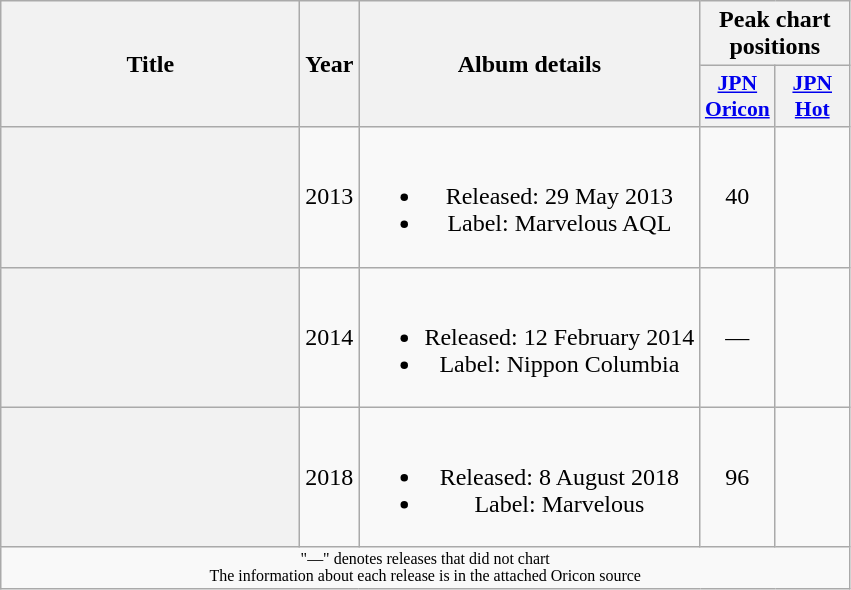<table class="wikitable plainrowheaders" style="text-align:center;">
<tr>
<th scope="col" rowspan="2" style="width:12em;">Title</th>
<th scope="col" rowspan="2">Year</th>
<th scope="col" rowspan="2">Album details</th>
<th scope="col" colspan="2">Peak chart positions</th>
</tr>
<tr>
<th scope="col" style="width:3em;font-size:90%;"><a href='#'>JPN<br>Oricon</a></th>
<th scope="col" style="width:3em;font-size:90%;"><a href='#'>JPN<br>Hot</a></th>
</tr>
<tr>
<th scope="row"></th>
<td>2013</td>
<td><br><ul><li>Released: 29 May 2013</li><li>Label: Marvelous AQL</li></ul></td>
<td>40</td>
<td></td>
</tr>
<tr>
<th scope="row"></th>
<td>2014</td>
<td><br><ul><li>Released: 12 February 2014</li><li>Label: Nippon Columbia</li></ul></td>
<td>—</td>
<td></td>
</tr>
<tr>
<th scope="row"></th>
<td>2018</td>
<td><br><ul><li>Released: 8 August 2018</li><li>Label: Marvelous</li></ul></td>
<td>96</td>
<td></td>
</tr>
<tr>
<td colspan="5" style="font-size:8pt">"—" denotes releases that did not chart<br>The information about each release is in the attached Oricon source</td>
</tr>
</table>
